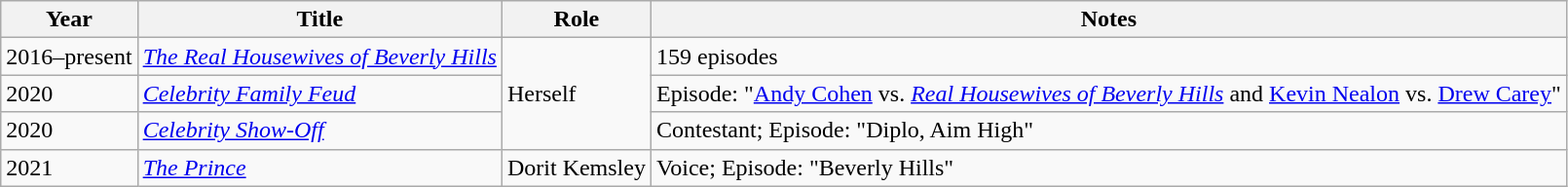<table class="wikitable">
<tr>
<th>Year</th>
<th>Title</th>
<th>Role</th>
<th>Notes</th>
</tr>
<tr>
<td>2016–present</td>
<td><em><a href='#'>The Real Housewives of Beverly Hills</a></em></td>
<td rowspan="3">Herself</td>
<td>159 episodes</td>
</tr>
<tr>
<td>2020</td>
<td><em><a href='#'>Celebrity Family Feud</a></em></td>
<td>Episode: "<a href='#'>Andy Cohen</a> vs. <em><a href='#'>Real Housewives of Beverly Hills</a></em> and <a href='#'>Kevin Nealon</a> vs. <a href='#'>Drew Carey</a>"</td>
</tr>
<tr>
<td>2020</td>
<td><em><a href='#'>Celebrity Show-Off</a></em></td>
<td>Contestant; Episode: "Diplo, Aim High"</td>
</tr>
<tr>
<td>2021</td>
<td><em><a href='#'>The Prince</a></em></td>
<td>Dorit Kemsley</td>
<td>Voice; Episode: "Beverly Hills"</td>
</tr>
</table>
